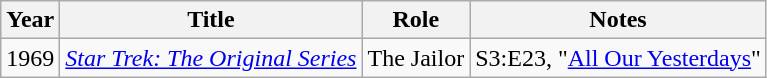<table class="wikitable">
<tr>
<th>Year</th>
<th>Title</th>
<th>Role</th>
<th>Notes</th>
</tr>
<tr>
<td>1969</td>
<td><em><a href='#'>Star Trek: The Original Series</a></em></td>
<td>The Jailor</td>
<td>S3:E23, "<a href='#'>All Our Yesterdays</a>"</td>
</tr>
</table>
